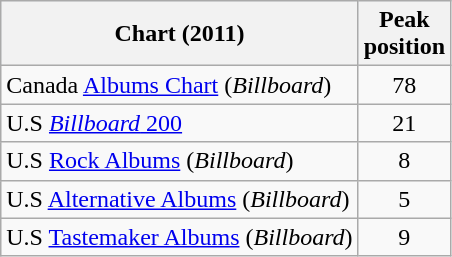<table class="wikitable sortable">
<tr style="background:#ebf5ff;">
<th style="text-align:center;">Chart (2011)</th>
<th style="text-align:center;">Peak <br>position</th>
</tr>
<tr>
<td>Canada <a href='#'>Albums Chart</a> (<em>Billboard</em>)</td>
<td style="text-align:center;">78</td>
</tr>
<tr>
<td>U.S <a href='#'><em>Billboard</em> 200</a></td>
<td style="text-align:center;">21</td>
</tr>
<tr>
<td>U.S <a href='#'>Rock Albums</a> (<em>Billboard</em>)</td>
<td style="text-align:center;">8</td>
</tr>
<tr>
<td>U.S <a href='#'>Alternative Albums</a> (<em>Billboard</em>)</td>
<td style="text-align:center;">5</td>
</tr>
<tr>
<td>U.S <a href='#'>Tastemaker Albums</a> (<em>Billboard</em>)</td>
<td style="text-align:center;">9</td>
</tr>
</table>
